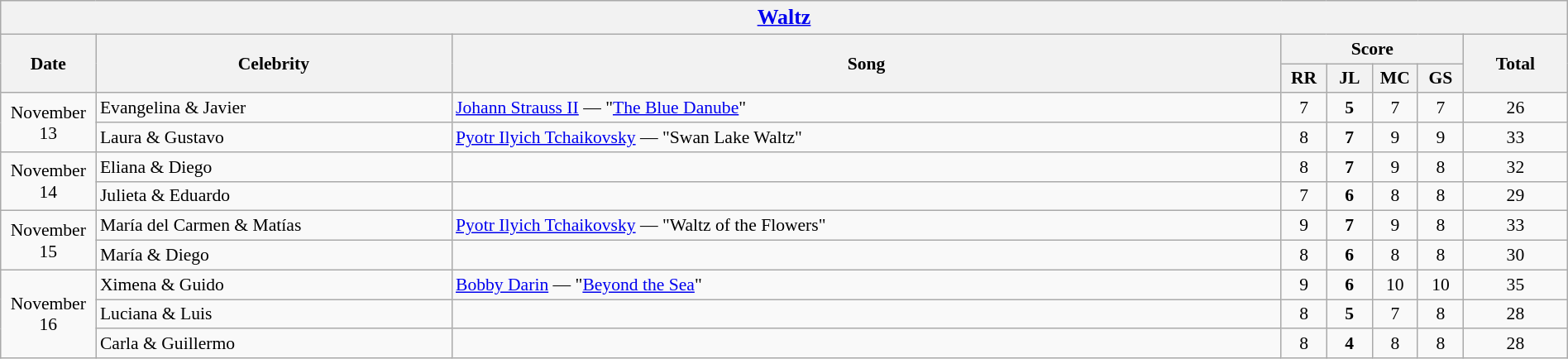<table class="wikitable collapsible collapsed" style="font-size:90%; text-align: center; width: 100%;">
<tr>
<th colspan="11" style="with: 95%;"><big><a href='#'>Waltz</a></big></th>
</tr>
<tr>
<th width=70 rowspan="2">Date</th>
<th width=280 rowspan="2">Celebrity</th>
<th rowspan="2">Song</th>
<th colspan="4">Score</th>
<th rowspan="2">Total</th>
</tr>
<tr>
<th width=30>RR</th>
<th width=30>JL</th>
<th width=30>MC</th>
<th width=30>GS</th>
</tr>
<tr>
<td rowspan="2">November 13</td>
<td style="text-align:left;">Evangelina & Javier</td>
<td style="text-align:left;"><a href='#'>Johann Strauss II</a> — "<a href='#'>The Blue Danube</a>"</td>
<td>7</td>
<td><strong>5</strong></td>
<td>7</td>
<td>7</td>
<td>26</td>
</tr>
<tr>
<td style="text-align:left;">Laura & Gustavo</td>
<td style="text-align:left;"><a href='#'>Pyotr Ilyich Tchaikovsky</a> — "Swan Lake Waltz"</td>
<td>8</td>
<td><strong>7</strong></td>
<td>9</td>
<td>9</td>
<td>33</td>
</tr>
<tr>
<td rowspan="2">November 14</td>
<td style="text-align:left;">Eliana & Diego</td>
<td></td>
<td>8</td>
<td><strong>7</strong></td>
<td>9</td>
<td>8</td>
<td>32</td>
</tr>
<tr>
<td style="text-align:left;">Julieta & Eduardo</td>
<td></td>
<td>7</td>
<td><strong>6</strong></td>
<td>8</td>
<td>8</td>
<td>29</td>
</tr>
<tr>
<td rowspan="2">November 15</td>
<td style="text-align:left;">María del Carmen & Matías</td>
<td style="text-align:left;"><a href='#'>Pyotr Ilyich Tchaikovsky</a> — "Waltz of the Flowers"</td>
<td>9</td>
<td><strong>7</strong></td>
<td>9</td>
<td>8</td>
<td>33</td>
</tr>
<tr>
<td style="text-align:left;">María & Diego</td>
<td></td>
<td>8</td>
<td><strong>6</strong></td>
<td>8</td>
<td>8</td>
<td>30</td>
</tr>
<tr>
<td rowspan="3">November 16</td>
<td style="text-align:left;">Ximena & Guido</td>
<td style="text-align:left;"><a href='#'>Bobby Darin</a> — "<a href='#'>Beyond the Sea</a>"</td>
<td>9</td>
<td><strong>6</strong></td>
<td>10</td>
<td>10</td>
<td>35</td>
</tr>
<tr>
<td style="text-align:left;">Luciana & Luis</td>
<td></td>
<td>8</td>
<td><strong>5</strong></td>
<td>7</td>
<td>8</td>
<td>28</td>
</tr>
<tr>
<td style="text-align:left;">Carla & Guillermo</td>
<td></td>
<td>8</td>
<td><strong>4</strong></td>
<td>8</td>
<td>8</td>
<td>28</td>
</tr>
</table>
